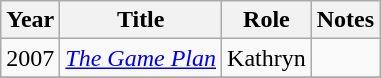<table class="wikitable plainrowheaders">
<tr>
<th>Year</th>
<th>Title</th>
<th>Role</th>
<th>Notes</th>
</tr>
<tr>
<td>2007</td>
<td><em><a href='#'>The Game Plan</a></em></td>
<td>Kathryn</td>
<td></td>
</tr>
<tr>
</tr>
</table>
